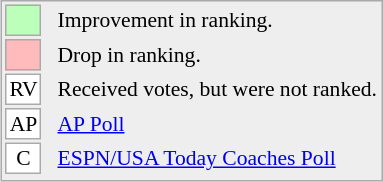<table align=right style="font-size:90%; border:1px solid #aaaaaa; white-space:nowrap; background:#eeeeee;">
<tr>
<td style="background:#BBFFBB; width:20px; border:1px solid #aaaaaa;"> </td>
<td rowspan=5> </td>
<td>Improvement in ranking.</td>
</tr>
<tr>
<td style="background:#FFBBBB; width:20px; border:1px solid #aaaaaa;"> </td>
<td>Drop in ranking.</td>
</tr>
<tr>
<td align=center style="width:20px; border:1px solid #aaaaaa; background:white;">RV</td>
<td>Received votes, but were not ranked.</td>
</tr>
<tr>
<td align=center style="width:20px; border:1px solid #aaaaaa; background:white;">AP</td>
<td><a href='#'>AP Poll</a></td>
</tr>
<tr>
<td align=center style="width:20px; border:1px solid #aaaaaa; background:white;">C</td>
<td><a href='#'>ESPN/USA Today Coaches Poll</a></td>
</tr>
<tr>
</tr>
</table>
